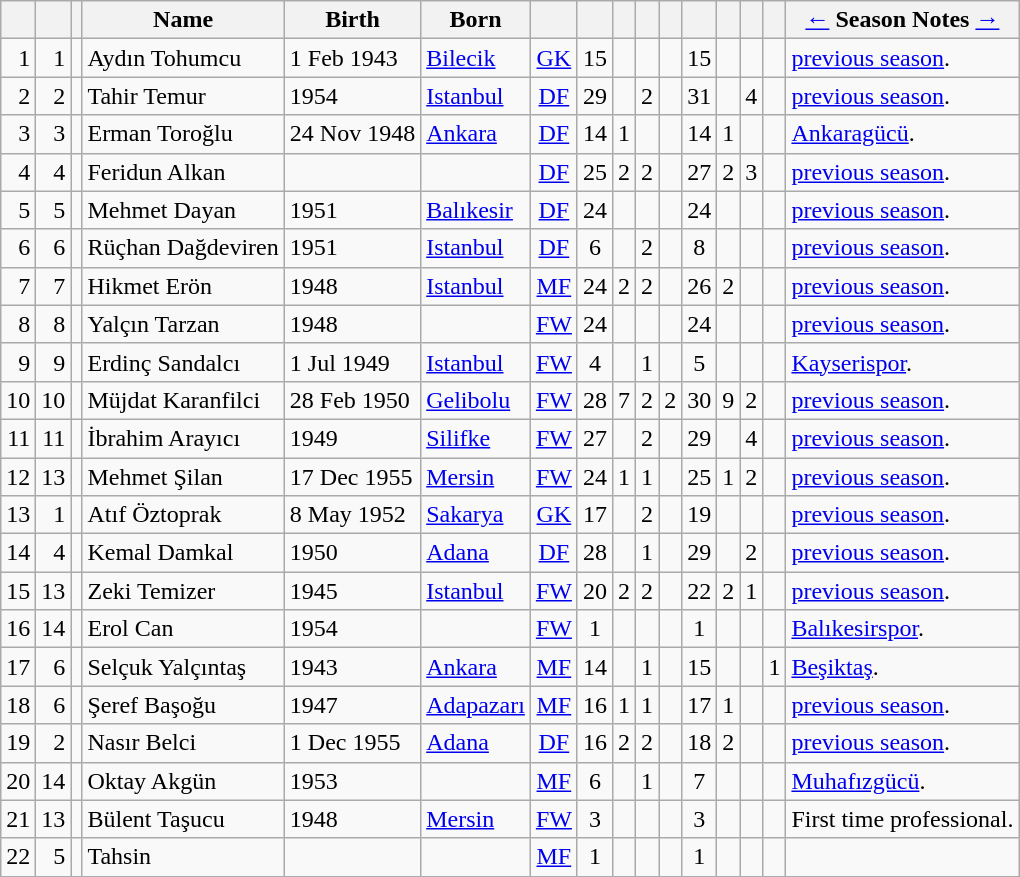<table class="wikitable sortable">
<tr>
<th></th>
<th></th>
<th></th>
<th>Name</th>
<th>Birth</th>
<th>Born</th>
<th></th>
<th></th>
<th></th>
<th></th>
<th></th>
<th></th>
<th></th>
<th></th>
<th></th>
<th><a href='#'>←</a> Season Notes <a href='#'>→</a></th>
</tr>
<tr>
<td align="right">1</td>
<td align="right">1</td>
<td></td>
<td>Aydın Tohumcu</td>
<td>1 Feb 1943</td>
<td><a href='#'>Bilecik</a></td>
<td align="center"><a href='#'>GK</a></td>
<td align="center">15</td>
<td></td>
<td></td>
<td></td>
<td align="center">15</td>
<td></td>
<td></td>
<td></td>
<td> <a href='#'>previous season</a>.</td>
</tr>
<tr>
<td align="right">2</td>
<td align="right">2</td>
<td></td>
<td>Tahir Temur</td>
<td>1954</td>
<td><a href='#'>Istanbul</a></td>
<td align="center"><a href='#'>DF</a></td>
<td align="center">29</td>
<td></td>
<td align="center">2</td>
<td></td>
<td align="center">31</td>
<td></td>
<td align="center">4</td>
<td></td>
<td> <a href='#'>previous season</a>.</td>
</tr>
<tr>
<td align="right">3</td>
<td align="right">3</td>
<td></td>
<td>Erman Toroğlu</td>
<td>24 Nov 1948</td>
<td><a href='#'>Ankara</a></td>
<td align="center"><a href='#'>DF</a></td>
<td align="center">14</td>
<td align="center">1</td>
<td></td>
<td></td>
<td align="center">14</td>
<td align="center">1</td>
<td></td>
<td></td>
<td> <a href='#'>Ankaragücü</a>.</td>
</tr>
<tr>
<td align="right">4</td>
<td align="right">4</td>
<td></td>
<td>Feridun Alkan</td>
<td></td>
<td></td>
<td align="center"><a href='#'>DF</a></td>
<td align="center">25</td>
<td align="center">2</td>
<td align="center">2</td>
<td></td>
<td align="center">27</td>
<td align="center">2</td>
<td align="center">3</td>
<td></td>
<td> <a href='#'>previous season</a>.</td>
</tr>
<tr>
<td align="right">5</td>
<td align="right">5</td>
<td></td>
<td>Mehmet Dayan</td>
<td>1951</td>
<td><a href='#'>Balıkesir</a></td>
<td align="center"><a href='#'>DF</a></td>
<td align="center">24</td>
<td></td>
<td></td>
<td></td>
<td align="center">24</td>
<td></td>
<td></td>
<td></td>
<td> <a href='#'>previous season</a>.</td>
</tr>
<tr>
<td align="right">6</td>
<td align="right">6</td>
<td></td>
<td>Rüçhan Dağdeviren</td>
<td>1951</td>
<td><a href='#'>Istanbul</a></td>
<td align="center"><a href='#'>DF</a></td>
<td align="center">6</td>
<td></td>
<td align="center">2</td>
<td></td>
<td align="center">8</td>
<td></td>
<td></td>
<td></td>
<td> <a href='#'>previous season</a>.</td>
</tr>
<tr>
<td align="right">7</td>
<td align="right">7</td>
<td></td>
<td>Hikmet Erön</td>
<td>1948</td>
<td><a href='#'>Istanbul</a></td>
<td align="center"><a href='#'>MF</a></td>
<td align="center">24</td>
<td align="center">2</td>
<td align="center">2</td>
<td></td>
<td align="center">26</td>
<td align="center">2</td>
<td></td>
<td></td>
<td> <a href='#'>previous season</a>.</td>
</tr>
<tr>
<td align="right">8</td>
<td align="right">8</td>
<td></td>
<td>Yalçın Tarzan</td>
<td>1948</td>
<td></td>
<td align="center"><a href='#'>FW</a></td>
<td align="center">24</td>
<td></td>
<td></td>
<td></td>
<td align="center">24</td>
<td></td>
<td></td>
<td></td>
<td> <a href='#'>previous season</a>.</td>
</tr>
<tr>
<td align="right">9</td>
<td align="right">9</td>
<td></td>
<td>Erdinç Sandalcı</td>
<td>1 Jul 1949</td>
<td><a href='#'>Istanbul</a></td>
<td align="center"><a href='#'>FW</a></td>
<td align="center">4</td>
<td></td>
<td align="center">1</td>
<td></td>
<td align="center">5</td>
<td></td>
<td></td>
<td></td>
<td> <a href='#'>Kayserispor</a>.</td>
</tr>
<tr>
<td align="right">10</td>
<td align="right">10</td>
<td></td>
<td>Müjdat Karanfilci</td>
<td>28 Feb 1950</td>
<td><a href='#'>Gelibolu</a></td>
<td align="center"><a href='#'>FW</a></td>
<td align="center">28</td>
<td align="center">7</td>
<td align="center">2</td>
<td align="center">2</td>
<td align="center">30</td>
<td align="center">9</td>
<td align="center">2</td>
<td></td>
<td> <a href='#'>previous season</a>.</td>
</tr>
<tr>
<td align="right">11</td>
<td align="right">11</td>
<td></td>
<td>İbrahim Arayıcı</td>
<td>1949</td>
<td><a href='#'>Silifke</a></td>
<td align="center"><a href='#'>FW</a></td>
<td align="center">27</td>
<td></td>
<td align="center">2</td>
<td></td>
<td align="center">29</td>
<td></td>
<td align="center">4</td>
<td></td>
<td> <a href='#'>previous season</a>.</td>
</tr>
<tr>
<td align="right">12</td>
<td align="right">13</td>
<td></td>
<td>Mehmet Şilan</td>
<td>17 Dec 1955</td>
<td><a href='#'>Mersin</a></td>
<td align="center"><a href='#'>FW</a></td>
<td align="center">24</td>
<td align="center">1</td>
<td align="center">1</td>
<td></td>
<td align="center">25</td>
<td align="center">1</td>
<td align="center">2</td>
<td></td>
<td> <a href='#'>previous season</a>.</td>
</tr>
<tr>
<td align="right">13</td>
<td align="right">1</td>
<td></td>
<td>Atıf Öztoprak</td>
<td>8 May 1952</td>
<td><a href='#'>Sakarya</a></td>
<td align="center"><a href='#'>GK</a></td>
<td align="center">17</td>
<td></td>
<td align="center">2</td>
<td></td>
<td align="center">19</td>
<td></td>
<td></td>
<td></td>
<td> <a href='#'>previous season</a>.</td>
</tr>
<tr>
<td align="right">14</td>
<td align="right">4</td>
<td></td>
<td>Kemal Damkal</td>
<td>1950</td>
<td><a href='#'>Adana</a></td>
<td align="center"><a href='#'>DF</a></td>
<td align="center">28</td>
<td></td>
<td align="center">1</td>
<td></td>
<td align="center">29</td>
<td></td>
<td align="center">2</td>
<td></td>
<td> <a href='#'>previous season</a>.</td>
</tr>
<tr>
<td align="right">15</td>
<td align="right">13</td>
<td></td>
<td>Zeki Temizer</td>
<td>1945</td>
<td><a href='#'>Istanbul</a></td>
<td align="center"><a href='#'>FW</a></td>
<td align="center">20</td>
<td align="center">2</td>
<td align="center">2</td>
<td></td>
<td align="center">22</td>
<td align="center">2</td>
<td align="center">1</td>
<td></td>
<td> <a href='#'>previous season</a>.</td>
</tr>
<tr>
<td align="right">16</td>
<td align="right">14</td>
<td></td>
<td>Erol Can</td>
<td>1954</td>
<td></td>
<td align="center"><a href='#'>FW</a></td>
<td align="center">1</td>
<td></td>
<td></td>
<td></td>
<td align="center">1</td>
<td></td>
<td></td>
<td></td>
<td> <a href='#'>Balıkesirspor</a>.</td>
</tr>
<tr>
<td align="right">17</td>
<td align="right">6</td>
<td></td>
<td>Selçuk Yalçıntaş</td>
<td>1943</td>
<td><a href='#'>Ankara</a></td>
<td align="center"><a href='#'>MF</a></td>
<td align="center">14</td>
<td></td>
<td align="center">1</td>
<td></td>
<td align="center">15</td>
<td></td>
<td></td>
<td align="center">1</td>
<td> <a href='#'>Beşiktaş</a>.</td>
</tr>
<tr>
<td align="right">18</td>
<td align="right">6</td>
<td></td>
<td>Şeref Başoğu</td>
<td>1947</td>
<td><a href='#'>Adapazarı</a></td>
<td align="center"><a href='#'>MF</a></td>
<td align="center">16</td>
<td align="center">1</td>
<td align="center">1</td>
<td></td>
<td align="center">17</td>
<td align="center">1</td>
<td></td>
<td></td>
<td> <a href='#'>previous season</a>.</td>
</tr>
<tr>
<td align="right">19</td>
<td align="right">2</td>
<td></td>
<td>Nasır Belci</td>
<td>1 Dec 1955</td>
<td><a href='#'>Adana</a></td>
<td align="center"><a href='#'>DF</a></td>
<td align="center">16</td>
<td align="center">2</td>
<td align="center">2</td>
<td></td>
<td align="center">18</td>
<td align="center">2</td>
<td></td>
<td></td>
<td> <a href='#'>previous season</a>.</td>
</tr>
<tr>
<td align="right">20</td>
<td align="right">14</td>
<td></td>
<td>Oktay Akgün</td>
<td>1953</td>
<td></td>
<td align="center"><a href='#'>MF</a></td>
<td align="center">6</td>
<td></td>
<td align="center">1</td>
<td></td>
<td align="center">7</td>
<td></td>
<td></td>
<td></td>
<td> <a href='#'>Muhafızgücü</a>.</td>
</tr>
<tr>
<td align="right">21</td>
<td align="right">13</td>
<td></td>
<td>Bülent Taşucu</td>
<td>1948</td>
<td><a href='#'>Mersin</a></td>
<td align="center"><a href='#'>FW</a></td>
<td align="center">3</td>
<td></td>
<td></td>
<td></td>
<td align="center">3</td>
<td></td>
<td></td>
<td></td>
<td>First time professional.</td>
</tr>
<tr>
<td align="right">22</td>
<td align="right">5</td>
<td></td>
<td>Tahsin</td>
<td></td>
<td></td>
<td align="center"><a href='#'>MF</a></td>
<td align="center">1</td>
<td></td>
<td></td>
<td></td>
<td align="center">1</td>
<td></td>
<td></td>
<td></td>
<td></td>
</tr>
</table>
